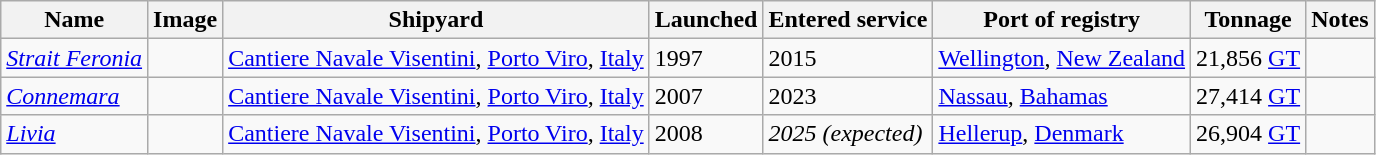<table class="wikitable sortable">
<tr>
<th>Name</th>
<th>Image</th>
<th>Shipyard</th>
<th>Launched</th>
<th>Entered service</th>
<th>Port of registry</th>
<th>Tonnage</th>
<th>Notes</th>
</tr>
<tr>
<td><a href='#'><em>Strait Feronia</em></a></td>
<td></td>
<td> <a href='#'>Cantiere Navale Visentini</a>, <a href='#'>Porto Viro</a>, <a href='#'>Italy</a></td>
<td>1997</td>
<td>2015</td>
<td> <a href='#'>Wellington</a>, <a href='#'>New Zealand</a></td>
<td>21,856 <a href='#'>GT</a></td>
<td></td>
</tr>
<tr>
<td><a href='#'><em>Connemara</em></a></td>
<td></td>
<td> <a href='#'>Cantiere Navale Visentini</a>, <a href='#'>Porto Viro</a>, <a href='#'>Italy</a></td>
<td>2007</td>
<td>2023</td>
<td> <a href='#'>Nassau</a>, <a href='#'>Bahamas</a></td>
<td>27,414 <a href='#'>GT</a></td>
<td></td>
</tr>
<tr>
<td><a href='#'><em>Livia</em></a></td>
<td></td>
<td> <a href='#'>Cantiere Navale Visentini</a>, <a href='#'>Porto Viro</a>, <a href='#'>Italy</a></td>
<td>2008</td>
<td><em>2025 (expected)</em></td>
<td> <a href='#'>Hellerup</a>, <a href='#'>Denmark</a></td>
<td>26,904 <a href='#'>GT</a></td>
<td></td>
</tr>
</table>
